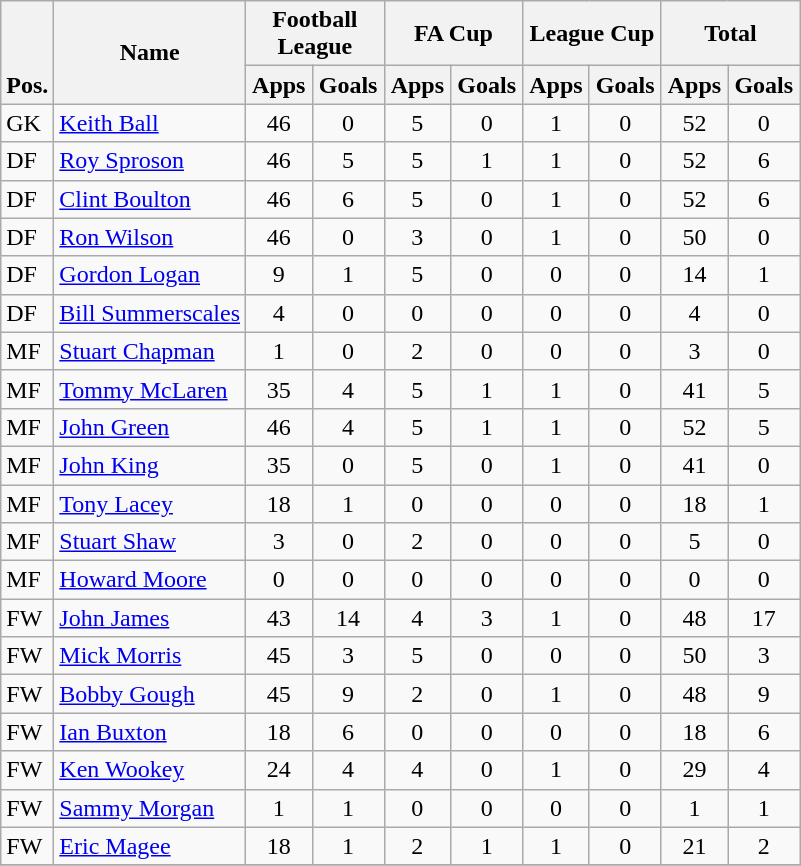<table class="wikitable" style="text-align:center">
<tr>
<th rowspan="2" valign="bottom">Pos.</th>
<th rowspan="2">Name</th>
<th colspan="2" width="85">Football League</th>
<th colspan="2" width="85">FA Cup</th>
<th colspan="2" width="85">League Cup</th>
<th colspan="2" width="85">Total</th>
</tr>
<tr>
<th>Apps</th>
<th>Goals</th>
<th>Apps</th>
<th>Goals</th>
<th>Apps</th>
<th>Goals</th>
<th>Apps</th>
<th>Goals</th>
</tr>
<tr>
<td align="left">GK</td>
<td align="left"> <a href='#'>Keith Ball</a></td>
<td>46</td>
<td>0</td>
<td>5</td>
<td>0</td>
<td>1</td>
<td>0</td>
<td>52</td>
<td>0</td>
</tr>
<tr>
<td align="left">DF</td>
<td align="left"> <a href='#'>Roy Sproson</a></td>
<td>46</td>
<td>5</td>
<td>5</td>
<td>1</td>
<td>1</td>
<td>0</td>
<td>52</td>
<td>6</td>
</tr>
<tr>
<td align="left">DF</td>
<td align="left"> <a href='#'>Clint Boulton</a></td>
<td>46</td>
<td>6</td>
<td>5</td>
<td>0</td>
<td>1</td>
<td>0</td>
<td>52</td>
<td>6</td>
</tr>
<tr>
<td align="left">DF</td>
<td align="left"> <a href='#'>Ron Wilson</a></td>
<td>46</td>
<td>0</td>
<td>3</td>
<td>0</td>
<td>1</td>
<td>0</td>
<td>50</td>
<td>0</td>
</tr>
<tr>
<td align="left">DF</td>
<td align="left"> <a href='#'>Gordon Logan</a></td>
<td>9</td>
<td>1</td>
<td>5</td>
<td>0</td>
<td>0</td>
<td>0</td>
<td>14</td>
<td>1</td>
</tr>
<tr>
<td align="left">DF</td>
<td align="left"> <a href='#'>Bill Summerscales</a></td>
<td>4</td>
<td>0</td>
<td>0</td>
<td>0</td>
<td>0</td>
<td>0</td>
<td>4</td>
<td>0</td>
</tr>
<tr>
<td align="left">MF</td>
<td align="left"> <a href='#'>Stuart Chapman</a></td>
<td>1</td>
<td>0</td>
<td>2</td>
<td>0</td>
<td>0</td>
<td>0</td>
<td>3</td>
<td>0</td>
</tr>
<tr>
<td align="left">MF</td>
<td align="left"> <a href='#'>Tommy McLaren</a></td>
<td>35</td>
<td>4</td>
<td>5</td>
<td>1</td>
<td>1</td>
<td>0</td>
<td>41</td>
<td>5</td>
</tr>
<tr>
<td align="left">MF</td>
<td align="left"> <a href='#'>John Green</a></td>
<td>46</td>
<td>4</td>
<td>5</td>
<td>1</td>
<td>1</td>
<td>0</td>
<td>52</td>
<td>5</td>
</tr>
<tr>
<td align="left">MF</td>
<td align="left"> <a href='#'>John King</a></td>
<td>35</td>
<td>0</td>
<td>5</td>
<td>0</td>
<td>1</td>
<td>0</td>
<td>41</td>
<td>0</td>
</tr>
<tr>
<td align="left">MF</td>
<td align="left"> <a href='#'>Tony Lacey</a></td>
<td>18</td>
<td>1</td>
<td>0</td>
<td>0</td>
<td>0</td>
<td>0</td>
<td>18</td>
<td>1</td>
</tr>
<tr>
<td align="left">MF</td>
<td align="left"> <a href='#'>Stuart Shaw</a></td>
<td>3</td>
<td>0</td>
<td>2</td>
<td>0</td>
<td>0</td>
<td>0</td>
<td>5</td>
<td>0</td>
</tr>
<tr>
<td align="left">MF</td>
<td align="left"> <a href='#'>Howard Moore</a></td>
<td>0</td>
<td>0</td>
<td>0</td>
<td>0</td>
<td>0</td>
<td>0</td>
<td>0</td>
<td>0</td>
</tr>
<tr>
<td align="left">FW</td>
<td align="left"> <a href='#'>John James</a></td>
<td>43</td>
<td>14</td>
<td>4</td>
<td>3</td>
<td>1</td>
<td>0</td>
<td>48</td>
<td>17</td>
</tr>
<tr>
<td align="left">FW</td>
<td align="left"> <a href='#'>Mick Morris</a></td>
<td>45</td>
<td>3</td>
<td>5</td>
<td>0</td>
<td>0</td>
<td>0</td>
<td>50</td>
<td>3</td>
</tr>
<tr>
<td align="left">FW</td>
<td align="left"> <a href='#'>Bobby Gough</a></td>
<td>45</td>
<td>9</td>
<td>2</td>
<td>0</td>
<td>1</td>
<td>0</td>
<td>48</td>
<td>9</td>
</tr>
<tr>
<td align="left">FW</td>
<td align="left"> <a href='#'>Ian Buxton</a></td>
<td>18</td>
<td>6</td>
<td>0</td>
<td>0</td>
<td>0</td>
<td>0</td>
<td>18</td>
<td>6</td>
</tr>
<tr>
<td align="left">FW</td>
<td align="left"> <a href='#'>Ken Wookey</a></td>
<td>24</td>
<td>4</td>
<td>4</td>
<td>0</td>
<td>1</td>
<td>0</td>
<td>29</td>
<td>4</td>
</tr>
<tr>
<td align="left">FW</td>
<td align="left"> <a href='#'>Sammy Morgan</a></td>
<td>1</td>
<td>1</td>
<td>0</td>
<td>0</td>
<td>0</td>
<td>0</td>
<td>1</td>
<td>1</td>
</tr>
<tr>
<td align="left">FW</td>
<td align="left"> <a href='#'>Eric Magee</a></td>
<td>18</td>
<td>1</td>
<td>2</td>
<td>1</td>
<td>1</td>
<td>0</td>
<td>21</td>
<td>2</td>
</tr>
<tr>
</tr>
</table>
